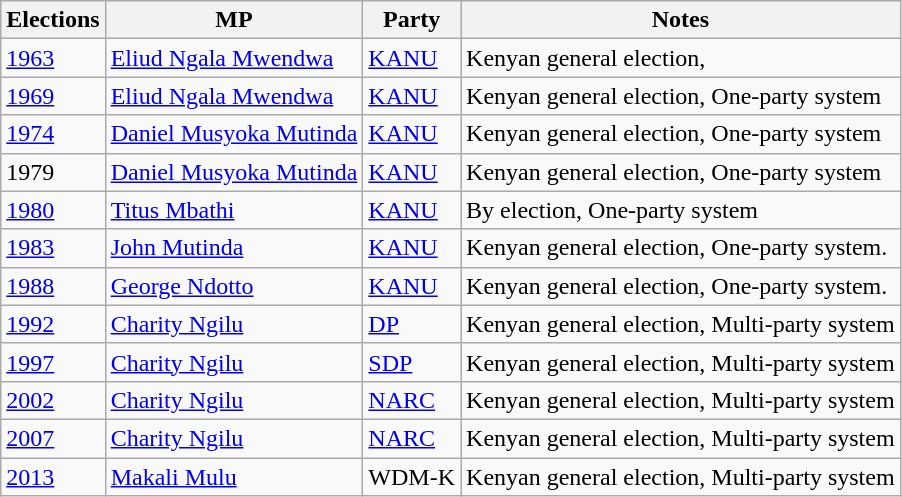<table class="wikitable">
<tr>
<th>Elections</th>
<th>MP </th>
<th>Party</th>
<th>Notes</th>
</tr>
<tr KENYA GENERAL ELECTION (1958 )    (JAMES NZAU)(KENYA AFRICAN NATIONAL UNION) KENYA GENERAL ELECTION>
<td><a href='#'>1963</a></td>
<td><a href='#'>Eliud Ngala Mwendwa</a></td>
<td><a href='#'>KANU</a></td>
<td>Kenyan general election,</td>
</tr>
<tr>
<td><a href='#'>1969</a></td>
<td><a href='#'>Eliud Ngala Mwendwa</a></td>
<td><a href='#'>KANU</a></td>
<td>Kenyan general election, One-party system</td>
</tr>
<tr>
<td><a href='#'>1974</a></td>
<td><a href='#'>Daniel Musyoka Mutinda</a></td>
<td><a href='#'>KANU</a></td>
<td>Kenyan general election, One-party system</td>
</tr>
<tr>
<td>1979</td>
<td><a href='#'>Daniel Musyoka Mutinda</a></td>
<td><a href='#'>KANU</a></td>
<td>Kenyan general election, One-party system</td>
</tr>
<tr>
<td><a href='#'>1980</a></td>
<td><a href='#'>Titus Mbathi</a></td>
<td><a href='#'>KANU</a></td>
<td>By election, One-party system</td>
</tr>
<tr>
<td><a href='#'>1983</a></td>
<td><a href='#'>John Mutinda</a></td>
<td><a href='#'>KANU</a></td>
<td>Kenyan general election, One-party system.</td>
</tr>
<tr>
<td><a href='#'>1988</a></td>
<td><a href='#'>George Ndotto</a></td>
<td><a href='#'>KANU</a></td>
<td>Kenyan general election, One-party system.</td>
</tr>
<tr>
<td><a href='#'>1992</a></td>
<td><a href='#'>Charity Ngilu</a></td>
<td><a href='#'>DP</a></td>
<td>Kenyan general election, Multi-party system</td>
</tr>
<tr>
<td><a href='#'>1997</a></td>
<td><a href='#'>Charity Ngilu</a></td>
<td><a href='#'>SDP</a></td>
<td>Kenyan general election, Multi-party system</td>
</tr>
<tr>
<td><a href='#'>2002</a></td>
<td><a href='#'>Charity Ngilu</a></td>
<td><a href='#'>NARC</a></td>
<td>Kenyan general election, Multi-party system</td>
</tr>
<tr>
<td><a href='#'>2007</a></td>
<td><a href='#'>Charity Ngilu</a></td>
<td><a href='#'>NARC</a></td>
<td>Kenyan general election, Multi-party system</td>
</tr>
<tr>
<td><a href='#'>2013</a></td>
<td><a href='#'>Makali Mulu</a></td>
<td>WDM-K</td>
<td>Kenyan general election, Multi-party system</td>
</tr>
</table>
